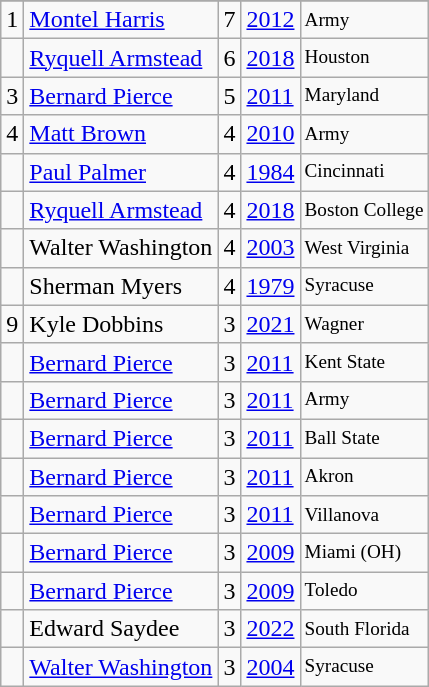<table class="wikitable">
<tr>
</tr>
<tr>
<td>1</td>
<td><a href='#'>Montel Harris</a></td>
<td>7</td>
<td><a href='#'>2012</a></td>
<td style="font-size:80%;">Army</td>
</tr>
<tr>
<td></td>
<td><a href='#'>Ryquell Armstead</a></td>
<td>6</td>
<td><a href='#'>2018</a></td>
<td style="font-size:80%;">Houston</td>
</tr>
<tr>
<td>3</td>
<td><a href='#'>Bernard Pierce</a></td>
<td>5</td>
<td><a href='#'>2011</a></td>
<td style="font-size:80%;">Maryland</td>
</tr>
<tr>
<td>4</td>
<td><a href='#'>Matt Brown</a></td>
<td>4</td>
<td><a href='#'>2010</a></td>
<td style="font-size:80%;">Army</td>
</tr>
<tr>
<td></td>
<td><a href='#'>Paul Palmer</a></td>
<td>4</td>
<td><a href='#'>1984</a></td>
<td style="font-size:80%;">Cincinnati</td>
</tr>
<tr>
<td></td>
<td><a href='#'>Ryquell Armstead</a></td>
<td>4</td>
<td><a href='#'>2018</a></td>
<td style="font-size:80%;">Boston College</td>
</tr>
<tr>
<td></td>
<td>Walter Washington</td>
<td>4</td>
<td><a href='#'>2003</a></td>
<td style="font-size:80%;">West Virginia</td>
</tr>
<tr>
<td></td>
<td>Sherman Myers</td>
<td>4</td>
<td><a href='#'>1979</a></td>
<td style="font-size:80%;">Syracuse</td>
</tr>
<tr>
<td>9</td>
<td>Kyle Dobbins</td>
<td>3</td>
<td><a href='#'>2021</a></td>
<td style="font-size:80%;">Wagner</td>
</tr>
<tr>
<td></td>
<td><a href='#'>Bernard Pierce</a></td>
<td>3</td>
<td><a href='#'>2011</a></td>
<td style="font-size:80%;">Kent State</td>
</tr>
<tr>
<td></td>
<td><a href='#'>Bernard Pierce</a></td>
<td>3</td>
<td><a href='#'>2011</a></td>
<td style="font-size:80%;">Army</td>
</tr>
<tr>
<td></td>
<td><a href='#'>Bernard Pierce</a></td>
<td>3</td>
<td><a href='#'>2011</a></td>
<td style="font-size:80%;">Ball State</td>
</tr>
<tr>
<td></td>
<td><a href='#'>Bernard Pierce</a></td>
<td>3</td>
<td><a href='#'>2011</a></td>
<td style="font-size:80%;">Akron</td>
</tr>
<tr>
<td></td>
<td><a href='#'>Bernard Pierce</a></td>
<td>3</td>
<td><a href='#'>2011</a></td>
<td style="font-size:80%;">Villanova</td>
</tr>
<tr>
<td></td>
<td><a href='#'>Bernard Pierce</a></td>
<td>3</td>
<td><a href='#'>2009</a></td>
<td style="font-size:80%;">Miami (OH)</td>
</tr>
<tr>
<td></td>
<td><a href='#'>Bernard Pierce</a></td>
<td>3</td>
<td><a href='#'>2009</a></td>
<td style="font-size:80%;">Toledo</td>
</tr>
<tr>
<td></td>
<td>Edward Saydee</td>
<td>3</td>
<td><a href='#'>2022</a></td>
<td style="font-size:80%;">South Florida</td>
</tr>
<tr>
<td></td>
<td><a href='#'>Walter Washington</a></td>
<td>3</td>
<td><a href='#'>2004</a></td>
<td style="font-size:80%;">Syracuse</td>
</tr>
</table>
